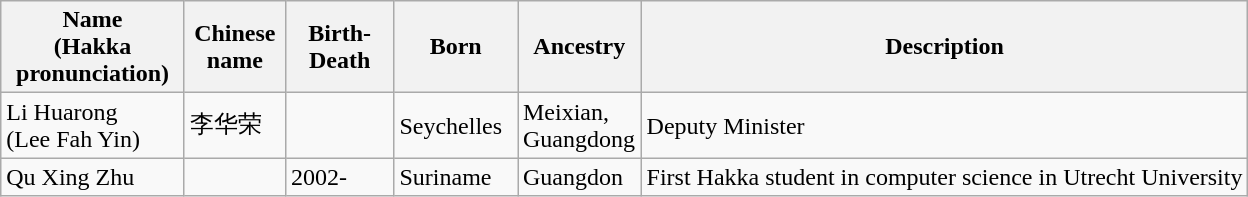<table class="wikitable">
<tr>
<th width="115">Name<br>(Hakka pronunciation)</th>
<th width="60">Chinese name</th>
<th width="65">Birth-Death</th>
<th width="75">Born</th>
<th width="75">Ancestry</th>
<th>Description</th>
</tr>
<tr>
<td>Li Huarong <br>(Lee Fah Yin)</td>
<td>李华荣</td>
<td></td>
<td>Seychelles</td>
<td>Meixian, Guangdong</td>
<td>Deputy Minister</td>
</tr>
<tr>
<td>Qu Xing Zhu</td>
<td></td>
<td>2002-</td>
<td>Suriname</td>
<td>Guangdon</td>
<td>First Hakka student in computer science in Utrecht University</td>
</tr>
</table>
